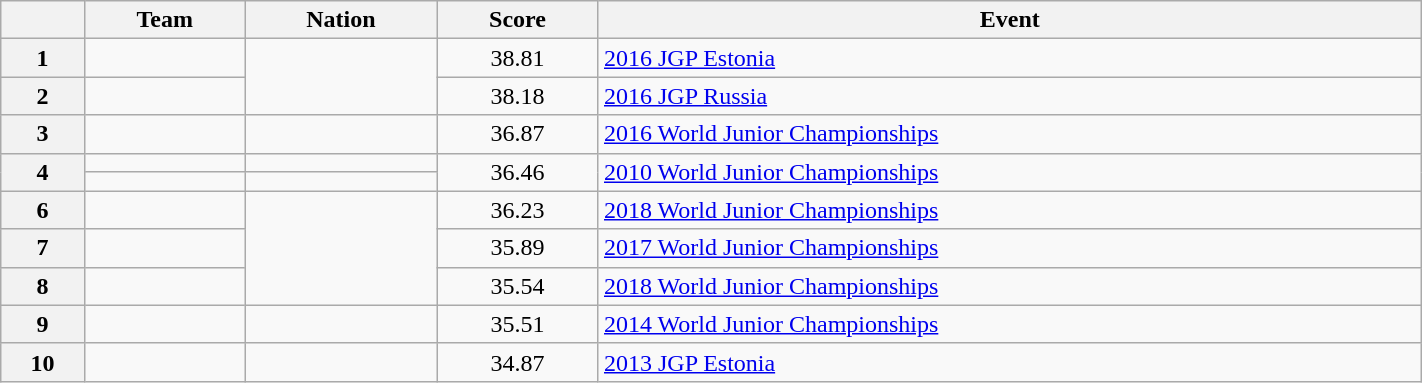<table class="wikitable unsortable" style="text-align:left; width:75%">
<tr>
<th scope="col"></th>
<th scope="col">Team</th>
<th scope="col">Nation</th>
<th scope="col">Score</th>
<th scope="col">Event</th>
</tr>
<tr>
<th scope="row">1</th>
<td></td>
<td rowspan="2"></td>
<td style="text-align:center">38.81</td>
<td><a href='#'>2016 JGP Estonia</a></td>
</tr>
<tr>
<th scope="row">2</th>
<td></td>
<td style="text-align:center">38.18</td>
<td><a href='#'>2016 JGP Russia</a></td>
</tr>
<tr>
<th scope="row">3</th>
<td></td>
<td></td>
<td style="text-align:center">36.87</td>
<td><a href='#'>2016 World Junior Championships</a></td>
</tr>
<tr>
<th scope="row" rowspan="2">4</th>
<td></td>
<td></td>
<td rowspan="2" style="text-align:center">36.46</td>
<td rowspan="2"><a href='#'>2010 World Junior Championships</a></td>
</tr>
<tr>
<td></td>
<td></td>
</tr>
<tr>
<th scope="row">6</th>
<td></td>
<td rowspan="3"></td>
<td style="text-align:center">36.23</td>
<td><a href='#'>2018 World Junior Championships</a></td>
</tr>
<tr>
<th scope="row">7</th>
<td></td>
<td style="text-align:center">35.89</td>
<td><a href='#'>2017 World Junior Championships</a></td>
</tr>
<tr>
<th scope="row">8</th>
<td></td>
<td style="text-align:center">35.54</td>
<td><a href='#'>2018 World Junior Championships</a></td>
</tr>
<tr>
<th scope="row">9</th>
<td></td>
<td></td>
<td style="text-align:center">35.51</td>
<td><a href='#'>2014 World Junior Championships</a></td>
</tr>
<tr>
<th scope="row">10</th>
<td></td>
<td></td>
<td style="text-align:center">34.87</td>
<td><a href='#'>2013 JGP Estonia</a></td>
</tr>
</table>
